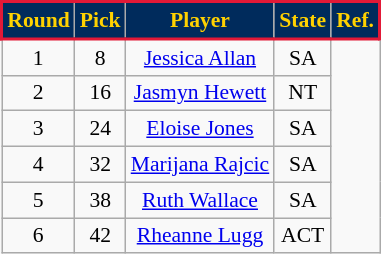<table class="wikitable" style="font-size:90%; text-align:center;">
<tr style="background:#002B5C; color: #FFD200; border: solid #E21937 2px;">
<td><span><strong>Round</strong> </span></td>
<td><span><strong>Pick</strong> </span></td>
<td><span><strong>Player</strong></span></td>
<td><span><strong>State</strong></span></td>
<td><span><strong>Ref.</strong></span></td>
</tr>
<tr>
<td>1</td>
<td>8</td>
<td><a href='#'>Jessica Allan</a></td>
<td>SA</td>
<td rowspan=6></td>
</tr>
<tr>
<td>2</td>
<td>16</td>
<td><a href='#'>Jasmyn Hewett</a></td>
<td>NT</td>
</tr>
<tr>
<td>3</td>
<td>24</td>
<td><a href='#'>Eloise Jones</a></td>
<td>SA</td>
</tr>
<tr>
<td>4</td>
<td>32</td>
<td><a href='#'>Marijana Rajcic</a></td>
<td>SA</td>
</tr>
<tr>
<td>5</td>
<td>38</td>
<td><a href='#'>Ruth Wallace</a></td>
<td>SA</td>
</tr>
<tr>
<td>6</td>
<td>42</td>
<td><a href='#'>Rheanne Lugg</a></td>
<td>ACT</td>
</tr>
</table>
